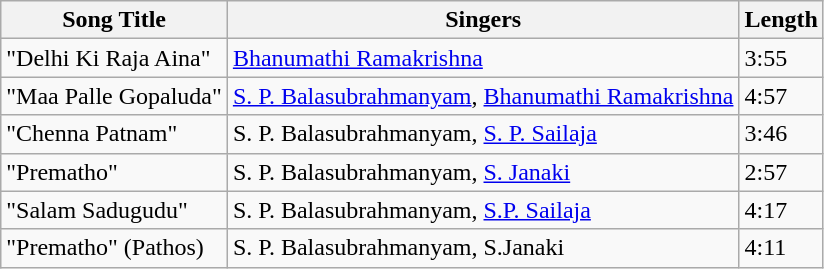<table class="wikitable">
<tr>
<th>Song Title</th>
<th>Singers</th>
<th>Length</th>
</tr>
<tr>
<td>"Delhi Ki Raja Aina"</td>
<td><a href='#'>Bhanumathi Ramakrishna</a></td>
<td>3:55</td>
</tr>
<tr>
<td>"Maa Palle Gopaluda"</td>
<td><a href='#'>S. P. Balasubrahmanyam</a>, <a href='#'>Bhanumathi Ramakrishna</a></td>
<td>4:57</td>
</tr>
<tr>
<td>"Chenna Patnam"</td>
<td>S. P. Balasubrahmanyam, <a href='#'>S. P. Sailaja</a></td>
<td>3:46</td>
</tr>
<tr>
<td>"Prematho"</td>
<td>S. P. Balasubrahmanyam, <a href='#'>S. Janaki</a></td>
<td>2:57</td>
</tr>
<tr>
<td>"Salam Sadugudu"</td>
<td>S. P. Balasubrahmanyam, <a href='#'>S.P. Sailaja</a></td>
<td>4:17</td>
</tr>
<tr>
<td>"Prematho" (Pathos)</td>
<td>S. P. Balasubrahmanyam, S.Janaki</td>
<td>4:11</td>
</tr>
</table>
